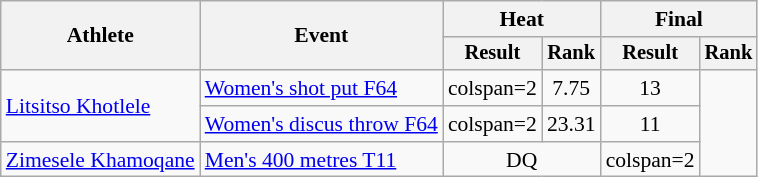<table class="wikitable" style="text-align: center; font-size:90%">
<tr>
<th rowspan="2">Athlete</th>
<th rowspan="2">Event</th>
<th colspan="2">Heat</th>
<th colspan="2">Final</th>
</tr>
<tr style="font-size:95%">
<th>Result</th>
<th>Rank</th>
<th>Result</th>
<th>Rank</th>
</tr>
<tr>
<td align=left rowspan="2"><a href='#'>Litsitso Khotlele</a></td>
<td align=left><a href='#'>Women's shot put F64</a></td>
<td>colspan=2 </td>
<td>7.75</td>
<td>13</td>
</tr>
<tr>
<td align=left><a href='#'>Women's discus throw F64</a></td>
<td>colspan=2 </td>
<td>23.31</td>
<td>11</td>
</tr>
<tr>
<td align=left><a href='#'>Zimesele Khamoqane</a></td>
<td align=left><a href='#'>Men's 400 metres T11</a></td>
<td colspan=2>DQ</td>
<td>colspan=2 </td>
</tr>
</table>
